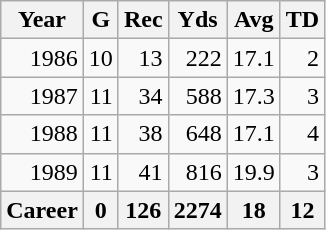<table class="wikitable" style="text-align: right">
<tr>
<th>Year</th>
<th>G</th>
<th>Rec</th>
<th>Yds</th>
<th>Avg</th>
<th>TD</th>
</tr>
<tr>
<td>1986</td>
<td>10</td>
<td>13</td>
<td>222</td>
<td>17.1</td>
<td>2</td>
</tr>
<tr>
<td>1987</td>
<td>11</td>
<td>34</td>
<td>588</td>
<td>17.3</td>
<td>3</td>
</tr>
<tr>
<td>1988</td>
<td>11</td>
<td>38</td>
<td>648</td>
<td>17.1</td>
<td>4</td>
</tr>
<tr>
<td>1989</td>
<td>11</td>
<td>41</td>
<td>816</td>
<td>19.9</td>
<td>3</td>
</tr>
<tr>
<th>Career</th>
<th>0</th>
<th>126</th>
<th>2274</th>
<th>18</th>
<th>12</th>
</tr>
</table>
